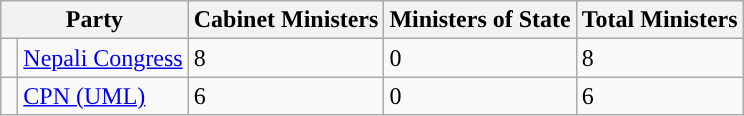<table class="wikitable">
<tr>
<th colspan="2">Party</th>
<th>Cabinet Ministers</th>
<th>Ministers of State</th>
<th>Total Ministers</th>
</tr>
<tr>
<td></td>
<td><a href='#'>Nepali Congress</a></td>
<td>8</td>
<td>0</td>
<td>8</td>
</tr>
<tr>
<td width="4px"></td>
<td><a href='#'>CPN (UML)</a></td>
<td>6</td>
<td>0</td>
<td>6</td>
</tr>
</table>
